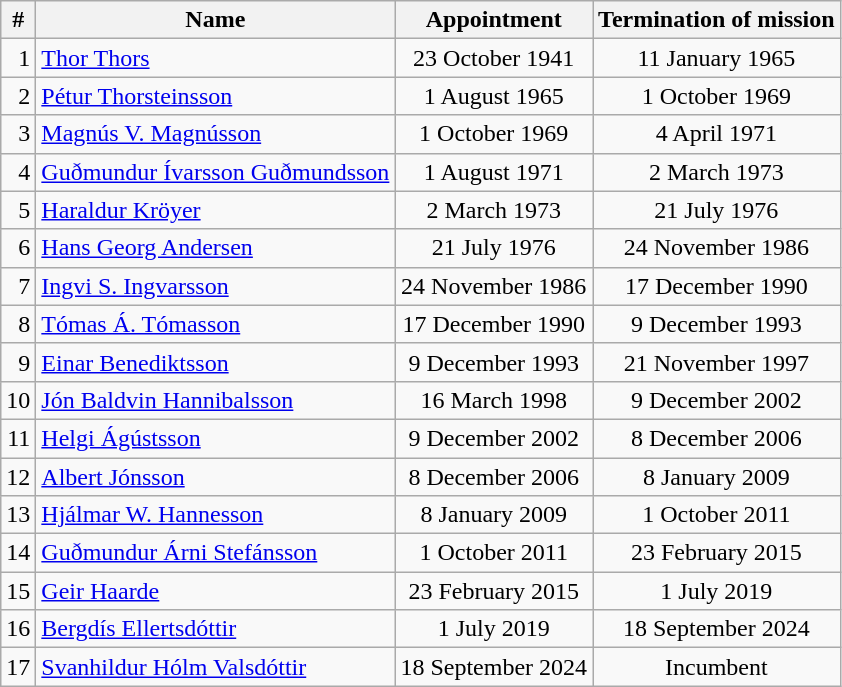<table class="wikitable">
<tr>
<th>#</th>
<th>Name</th>
<th>Appointment</th>
<th>Termination of mission</th>
</tr>
<tr>
<td style="text-align: right;">1</td>
<td><a href='#'>Thor Thors</a></td>
<td style="text-align: center;">23 October 1941</td>
<td style="text-align: center;">11 January 1965</td>
</tr>
<tr>
<td style="text-align: right;">2</td>
<td><a href='#'>Pétur Thorsteinsson</a></td>
<td style="text-align: center;">1 August 1965</td>
<td style="text-align: center;">1 October 1969</td>
</tr>
<tr>
<td style="text-align: right;">3</td>
<td><a href='#'>Magnús V. Magnússon</a></td>
<td style="text-align: center;">1 October 1969</td>
<td style="text-align: center;">4 April 1971</td>
</tr>
<tr>
<td style="text-align: right;">4</td>
<td><a href='#'>Guðmundur Ívarsson Guðmundsson</a></td>
<td style="text-align: center;">1 August 1971</td>
<td style="text-align: center;">2 March 1973</td>
</tr>
<tr>
<td style="text-align: right;">5</td>
<td><a href='#'>Haraldur Kröyer</a></td>
<td style="text-align: center;">2 March 1973</td>
<td style="text-align: center;">21 July 1976</td>
</tr>
<tr>
<td style="text-align: right;">6</td>
<td><a href='#'>Hans Georg Andersen</a></td>
<td style="text-align: center;">21 July 1976</td>
<td style="text-align: center;">24 November 1986</td>
</tr>
<tr>
<td style="text-align: right;">7</td>
<td><a href='#'>Ingvi S. Ingvarsson</a></td>
<td style="text-align: center;">24 November 1986</td>
<td style="text-align: center;">17 December 1990</td>
</tr>
<tr>
<td style="text-align: right;">8</td>
<td><a href='#'>Tómas Á. Tómasson</a></td>
<td style="text-align: center;">17 December 1990</td>
<td style="text-align: center;">9 December 1993</td>
</tr>
<tr>
<td style="text-align: right;">9</td>
<td><a href='#'>Einar Benediktsson</a></td>
<td style="text-align: center;">9 December 1993</td>
<td style="text-align: center;">21 November 1997</td>
</tr>
<tr>
<td style="text-align: right;">10</td>
<td><a href='#'>Jón Baldvin Hannibalsson</a></td>
<td style="text-align: center;">16 March 1998</td>
<td style="text-align: center;">9 December 2002</td>
</tr>
<tr>
<td style="text-align: right;">11</td>
<td><a href='#'>Helgi Ágústsson</a></td>
<td style="text-align: center;">9 December 2002</td>
<td style="text-align: center;">8 December 2006</td>
</tr>
<tr>
<td style="text-align: right;">12</td>
<td><a href='#'>Albert Jónsson</a></td>
<td style="text-align: center;">8 December 2006</td>
<td style="text-align: center;">8 January 2009</td>
</tr>
<tr>
<td style="text-align: right;">13</td>
<td><a href='#'>Hjálmar W. Hannesson</a></td>
<td style="text-align: center;">8 January 2009</td>
<td style="text-align: center;">1 October 2011</td>
</tr>
<tr>
<td style="text-align: right;">14</td>
<td><a href='#'>Guðmundur Árni Stefánsson</a></td>
<td style="text-align: center;">1 October 2011</td>
<td style="text-align: center;">23 February 2015</td>
</tr>
<tr>
<td style="text-align: right;">15</td>
<td><a href='#'>Geir Haarde</a></td>
<td style="text-align: center;">23 February 2015</td>
<td style="text-align: center;">1 July 2019</td>
</tr>
<tr>
<td style="text-align: right;">16</td>
<td><a href='#'>Bergdís Ellertsdóttir</a></td>
<td style="text-align: center;">1 July 2019</td>
<td style="text-align: center;">18 September 2024</td>
</tr>
<tr>
<td style="text-align: right;">17</td>
<td><a href='#'>Svanhildur Hólm Valsdóttir</a></td>
<td style="text-align: center;">18 September 2024</td>
<td style="text-align: center;">Incumbent</td>
</tr>
</table>
